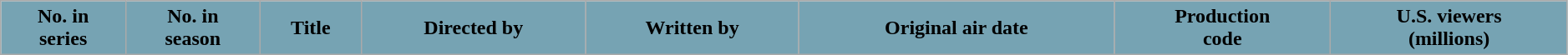<table class="wikitable plainrowheaders" style="width:99%">
<tr style="color:black">
<th style="background:#76A3B3;">No. in<br>series</th>
<th style="background:#76A3B3;">No. in<br>season</th>
<th style="background:#76A3B3;">Title</th>
<th style="background:#76A3B3;">Directed by</th>
<th style="background:#76A3B3;">Written by</th>
<th style="background:#76A3B3;">Original air date</th>
<th style="background:#76A3B3;">Production<br>code</th>
<th style="background:#76A3B3;">U.S. viewers<br>(millions)<br>





















</th>
</tr>
</table>
